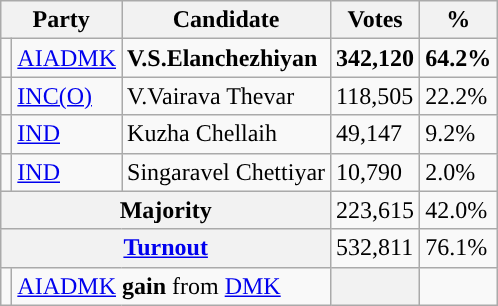<table class="wikitable">
<tr>
<th colspan="2">Party</th>
<th>Candidate</th>
<th>Votes</th>
<th>%</th>
</tr>
<tr>
<td></td>
<td><a href='#'>AIADMK</a></td>
<td><strong>V.S.Elanchezhiyan</strong></td>
<td><strong>342,120</strong></td>
<td><strong>64.2%</strong></td>
</tr>
<tr>
<td></td>
<td><a href='#'>INC(O)</a></td>
<td>V.Vairava Thevar</td>
<td>118,505</td>
<td>22.2%</td>
</tr>
<tr>
<td></td>
<td><a href='#'>IND</a></td>
<td>Kuzha Chellaih</td>
<td>49,147</td>
<td>9.2%</td>
</tr>
<tr>
<td></td>
<td><a href='#'>IND</a></td>
<td>Singaravel Chettiyar</td>
<td>10,790</td>
<td>2.0%</td>
</tr>
<tr>
<th colspan="3">Majority</th>
<td>223,615</td>
<td>42.0%</td>
</tr>
<tr>
<th colspan="3"><a href='#'>Turnout</a></th>
<td>532,811</td>
<td>76.1%</td>
</tr>
<tr>
<td></td>
<td colspan="2"><a href='#'>AIADMK</a> <strong>gain</strong> from <a href='#'>DMK</a></td>
<th></th>
<td></td>
</tr>
</table>
